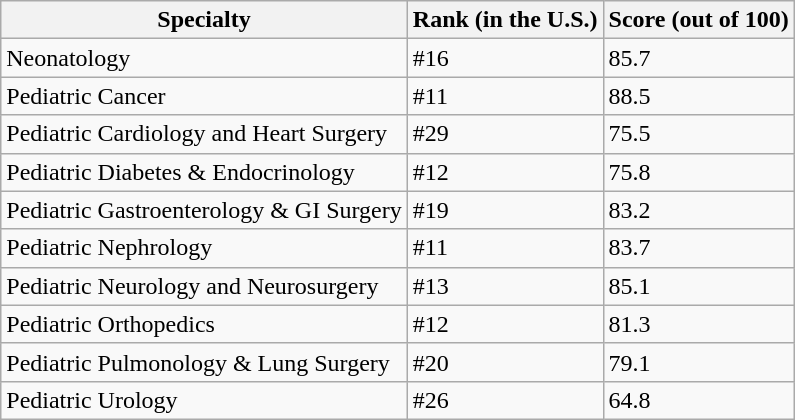<table class="wikitable">
<tr>
<th>Specialty</th>
<th>Rank (in the U.S.)</th>
<th>Score (out of 100)</th>
</tr>
<tr>
<td>Neonatology</td>
<td>#16</td>
<td>85.7</td>
</tr>
<tr>
<td>Pediatric Cancer</td>
<td>#11</td>
<td>88.5</td>
</tr>
<tr>
<td>Pediatric Cardiology and Heart Surgery</td>
<td>#29</td>
<td>75.5</td>
</tr>
<tr>
<td>Pediatric Diabetes & Endocrinology</td>
<td>#12</td>
<td>75.8</td>
</tr>
<tr>
<td>Pediatric Gastroenterology & GI Surgery</td>
<td>#19</td>
<td>83.2</td>
</tr>
<tr>
<td>Pediatric Nephrology</td>
<td>#11</td>
<td>83.7</td>
</tr>
<tr>
<td>Pediatric Neurology and Neurosurgery</td>
<td>#13</td>
<td>85.1</td>
</tr>
<tr>
<td>Pediatric Orthopedics</td>
<td>#12</td>
<td>81.3</td>
</tr>
<tr>
<td>Pediatric Pulmonology & Lung Surgery</td>
<td>#20</td>
<td>79.1</td>
</tr>
<tr>
<td>Pediatric Urology</td>
<td>#26</td>
<td>64.8</td>
</tr>
</table>
